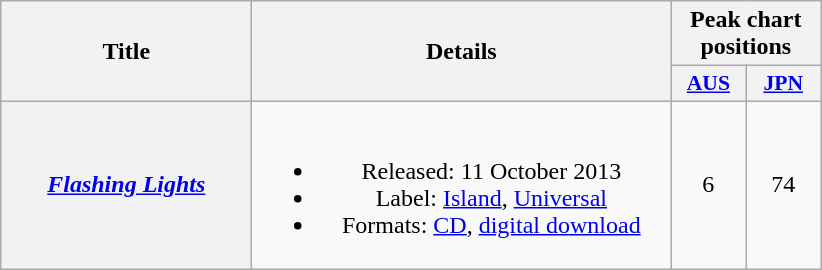<table class="wikitable plainrowheaders" style="text-align:center;" border="1">
<tr>
<th scope="col" rowspan="2" style="width:10em;">Title</th>
<th scope="col" rowspan="2" style="width:17em;">Details</th>
<th scope="col" colspan="2">Peak chart positions</th>
</tr>
<tr>
<th scope="col" style="width:3em;font-size:90%;"><a href='#'>AUS</a><br></th>
<th scope="col" style="width:3em;font-size:90%;"><a href='#'>JPN</a><br></th>
</tr>
<tr>
<th scope="row"><em><a href='#'>Flashing Lights</a></em></th>
<td><br><ul><li>Released: 11 October 2013</li><li>Label: <a href='#'>Island</a>, <a href='#'>Universal</a></li><li>Formats: <a href='#'>CD</a>, <a href='#'>digital download</a></li></ul></td>
<td>6</td>
<td>74</td>
</tr>
</table>
